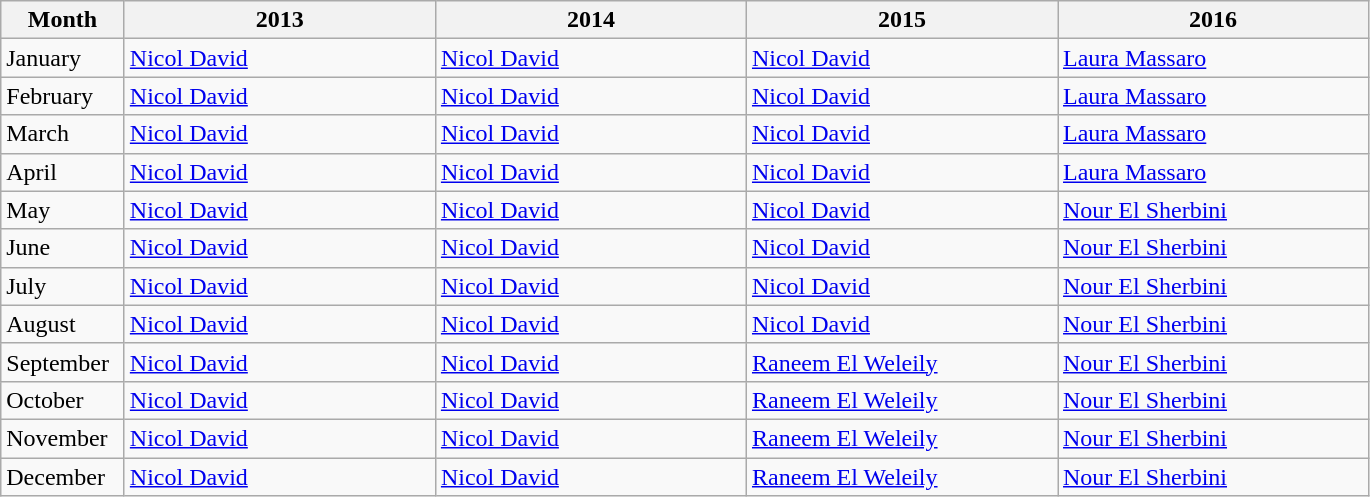<table class=wikitable>
<tr>
<th width="75">Month</th>
<th width="200px">2013</th>
<th width="200px">2014</th>
<th width="200px">2015</th>
<th width="200px">2016</th>
</tr>
<tr>
<td>January</td>
<td> <a href='#'>Nicol David</a></td>
<td> <a href='#'>Nicol David</a></td>
<td> <a href='#'>Nicol David</a></td>
<td> <a href='#'>Laura Massaro</a></td>
</tr>
<tr>
<td>February</td>
<td> <a href='#'>Nicol David</a></td>
<td> <a href='#'>Nicol David</a></td>
<td> <a href='#'>Nicol David</a></td>
<td> <a href='#'>Laura Massaro</a></td>
</tr>
<tr>
<td>March</td>
<td> <a href='#'>Nicol David</a></td>
<td> <a href='#'>Nicol David</a></td>
<td> <a href='#'>Nicol David</a></td>
<td> <a href='#'>Laura Massaro</a></td>
</tr>
<tr>
<td>April</td>
<td> <a href='#'>Nicol David</a></td>
<td> <a href='#'>Nicol David</a></td>
<td> <a href='#'>Nicol David</a></td>
<td> <a href='#'>Laura Massaro</a></td>
</tr>
<tr>
<td>May</td>
<td> <a href='#'>Nicol David</a></td>
<td> <a href='#'>Nicol David</a></td>
<td> <a href='#'>Nicol David</a></td>
<td> <a href='#'>Nour El Sherbini</a></td>
</tr>
<tr>
<td>June</td>
<td> <a href='#'>Nicol David</a></td>
<td> <a href='#'>Nicol David</a></td>
<td> <a href='#'>Nicol David</a></td>
<td> <a href='#'>Nour El Sherbini</a></td>
</tr>
<tr>
<td>July</td>
<td> <a href='#'>Nicol David</a></td>
<td> <a href='#'>Nicol David</a></td>
<td> <a href='#'>Nicol David</a></td>
<td> <a href='#'>Nour El Sherbini</a></td>
</tr>
<tr>
<td>August</td>
<td> <a href='#'>Nicol David</a></td>
<td> <a href='#'>Nicol David</a></td>
<td> <a href='#'>Nicol David</a></td>
<td> <a href='#'>Nour El Sherbini</a></td>
</tr>
<tr>
<td>September</td>
<td> <a href='#'>Nicol David</a></td>
<td> <a href='#'>Nicol David</a></td>
<td> <a href='#'>Raneem El Weleily</a></td>
<td> <a href='#'>Nour El Sherbini</a></td>
</tr>
<tr>
<td>October</td>
<td> <a href='#'>Nicol David</a></td>
<td> <a href='#'>Nicol David</a></td>
<td> <a href='#'>Raneem El Weleily</a></td>
<td> <a href='#'>Nour El Sherbini</a></td>
</tr>
<tr>
<td>November</td>
<td> <a href='#'>Nicol David</a></td>
<td> <a href='#'>Nicol David</a></td>
<td> <a href='#'>Raneem El Weleily</a></td>
<td> <a href='#'>Nour El Sherbini</a></td>
</tr>
<tr>
<td>December</td>
<td> <a href='#'>Nicol David</a></td>
<td> <a href='#'>Nicol David</a></td>
<td> <a href='#'>Raneem El Weleily</a></td>
<td> <a href='#'>Nour El Sherbini</a></td>
</tr>
</table>
